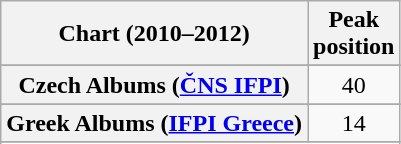<table class="wikitable sortable plainrowheaders">
<tr>
<th>Chart (2010–2012)</th>
<th>Peak<br>position</th>
</tr>
<tr>
</tr>
<tr>
</tr>
<tr>
</tr>
<tr>
<th scope="row">Czech Albums (<a href='#'>ČNS IFPI</a>)</th>
<td style="text-align:center;">40</td>
</tr>
<tr>
</tr>
<tr>
</tr>
<tr>
<th scope="row">Greek Albums (<a href='#'>IFPI Greece</a>)</th>
<td style="text-align:center;">14</td>
</tr>
<tr>
</tr>
<tr>
</tr>
<tr>
</tr>
<tr>
</tr>
<tr>
</tr>
<tr>
</tr>
<tr>
</tr>
</table>
